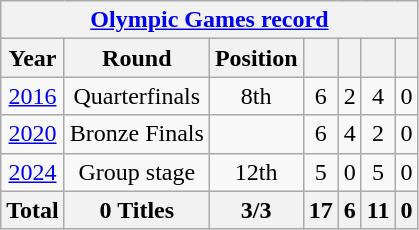<table class="wikitable" style="text-align: center;">
<tr>
<th colspan=7><a href='#'>Olympic Games record</a></th>
</tr>
<tr>
<th>Year</th>
<th>Round</th>
<th>Position</th>
<th></th>
<th></th>
<th></th>
<th></th>
</tr>
<tr>
<td> <a href='#'>2016</a></td>
<td>Quarterfinals</td>
<td>8th</td>
<td>6</td>
<td>2</td>
<td>4</td>
<td>0</td>
</tr>
<tr>
<td> <a href='#'>2020</a></td>
<td>Bronze Finals</td>
<td></td>
<td>6</td>
<td>4</td>
<td>2</td>
<td>0</td>
</tr>
<tr>
<td> <a href='#'>2024</a></td>
<td>Group stage</td>
<td>12th</td>
<td>5</td>
<td>0</td>
<td>5</td>
<td>0</td>
</tr>
<tr>
<th>Total</th>
<th>0 Titles</th>
<th>3/3</th>
<th>17</th>
<th>6</th>
<th>11</th>
<th>0</th>
</tr>
</table>
